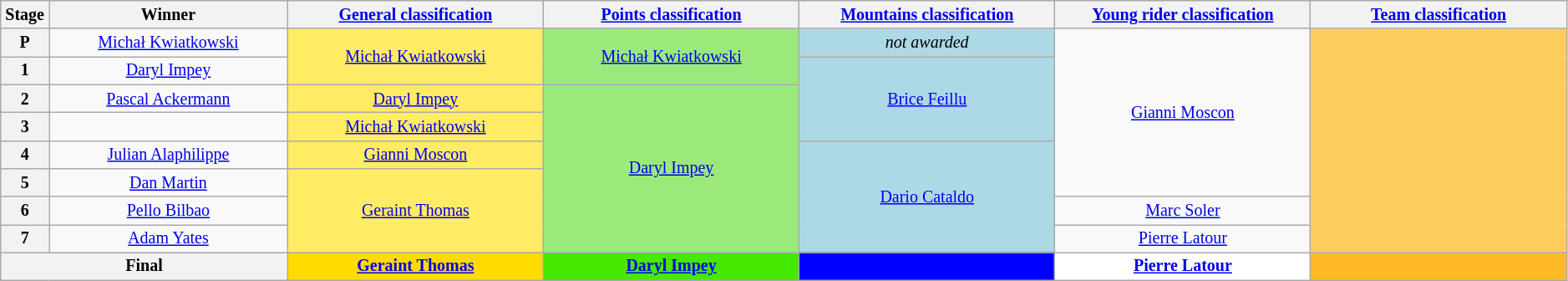<table class="wikitable" style="text-align: center; font-size:smaller;">
<tr style="background:#efefef;">
<th scope="col" style="width:1%;">Stage</th>
<th scope="col" style="width:14%;">Winner</th>
<th scope="col" style="width:15%;"><a href='#'>General classification</a><br></th>
<th scope="col" style="width:15%;"><a href='#'>Points classification</a><br></th>
<th scope="col" style="width:15%;"><a href='#'>Mountains classification</a><br></th>
<th scope="col" style="width:15%;"><a href='#'>Young rider classification</a><br></th>
<th scope="col" style="width:15%;"><a href='#'>Team classification</a><br></th>
</tr>
<tr>
<th>P</th>
<td><a href='#'>Michał Kwiatkowski</a></td>
<td style="background:#FFEB64;" rowspan=2><a href='#'>Michał Kwiatkowski</a></td>
<td style="background:#9CE97B;" rowspan=2><a href='#'>Michał Kwiatkowski</a></td>
<td style="background:lightblue"><em>not awarded</em></td>
<td style="background:offwhite;" rowspan=6><a href='#'>Gianni Moscon</a></td>
<td style="background:#FFCD5F;" rowspan=8></td>
</tr>
<tr>
<th>1</th>
<td><a href='#'>Daryl Impey</a></td>
<td style="background:lightblue" rowspan=3><a href='#'>Brice Feillu</a></td>
</tr>
<tr>
<th>2</th>
<td><a href='#'>Pascal Ackermann</a></td>
<td style="background:#FFEB64;"><a href='#'>Daryl Impey</a></td>
<td style="background:#9CE97B;" rowspan=6><a href='#'>Daryl Impey</a></td>
</tr>
<tr>
<th>3</th>
<td></td>
<td style="background:#FFEB64;"><a href='#'>Michał Kwiatkowski</a></td>
</tr>
<tr>
<th>4</th>
<td><a href='#'>Julian Alaphilippe</a></td>
<td style="background:#FFEB64;"><a href='#'>Gianni Moscon</a></td>
<td style="background:lightblue" rowspan=4><a href='#'>Dario Cataldo</a></td>
</tr>
<tr>
<th>5</th>
<td><a href='#'>Dan Martin</a></td>
<td style="background:#FFEB64;" rowspan=3><a href='#'>Geraint Thomas</a></td>
</tr>
<tr>
<th>6</th>
<td><a href='#'>Pello Bilbao</a></td>
<td style="background:offwhite;"><a href='#'>Marc Soler</a></td>
</tr>
<tr>
<th>7</th>
<td><a href='#'>Adam Yates</a></td>
<td><a href='#'>Pierre Latour</a></td>
</tr>
<tr>
<th scope="row" colspan="2">Final</th>
<th style="background:#FFDB00;"><a href='#'>Geraint Thomas</a></th>
<th style="background:#46E800;"><a href='#'>Daryl Impey</a></th>
<th style="background:blue;"><a href='#'></a></th>
<th style="background:white;"><a href='#'>Pierre Latour</a></th>
<th style="background:#FFB927;"></th>
</tr>
</table>
